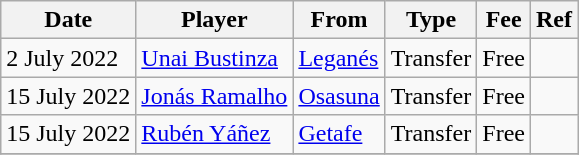<table class="wikitable">
<tr>
<th>Date</th>
<th>Player</th>
<th>From</th>
<th>Type</th>
<th>Fee</th>
<th>Ref</th>
</tr>
<tr>
<td>2 July 2022</td>
<td> <a href='#'>Unai Bustinza</a></td>
<td><a href='#'>Leganés</a></td>
<td align=center>Transfer</td>
<td align=center>Free</td>
<td align=center></td>
</tr>
<tr>
<td>15 July 2022</td>
<td> <a href='#'>Jonás Ramalho</a></td>
<td><a href='#'>Osasuna</a></td>
<td align=center>Transfer</td>
<td align=center>Free</td>
<td align=center></td>
</tr>
<tr>
<td>15 July 2022</td>
<td> <a href='#'>Rubén Yáñez</a></td>
<td><a href='#'>Getafe</a></td>
<td align=center>Transfer</td>
<td align=center>Free</td>
<td align=center></td>
</tr>
<tr>
</tr>
</table>
